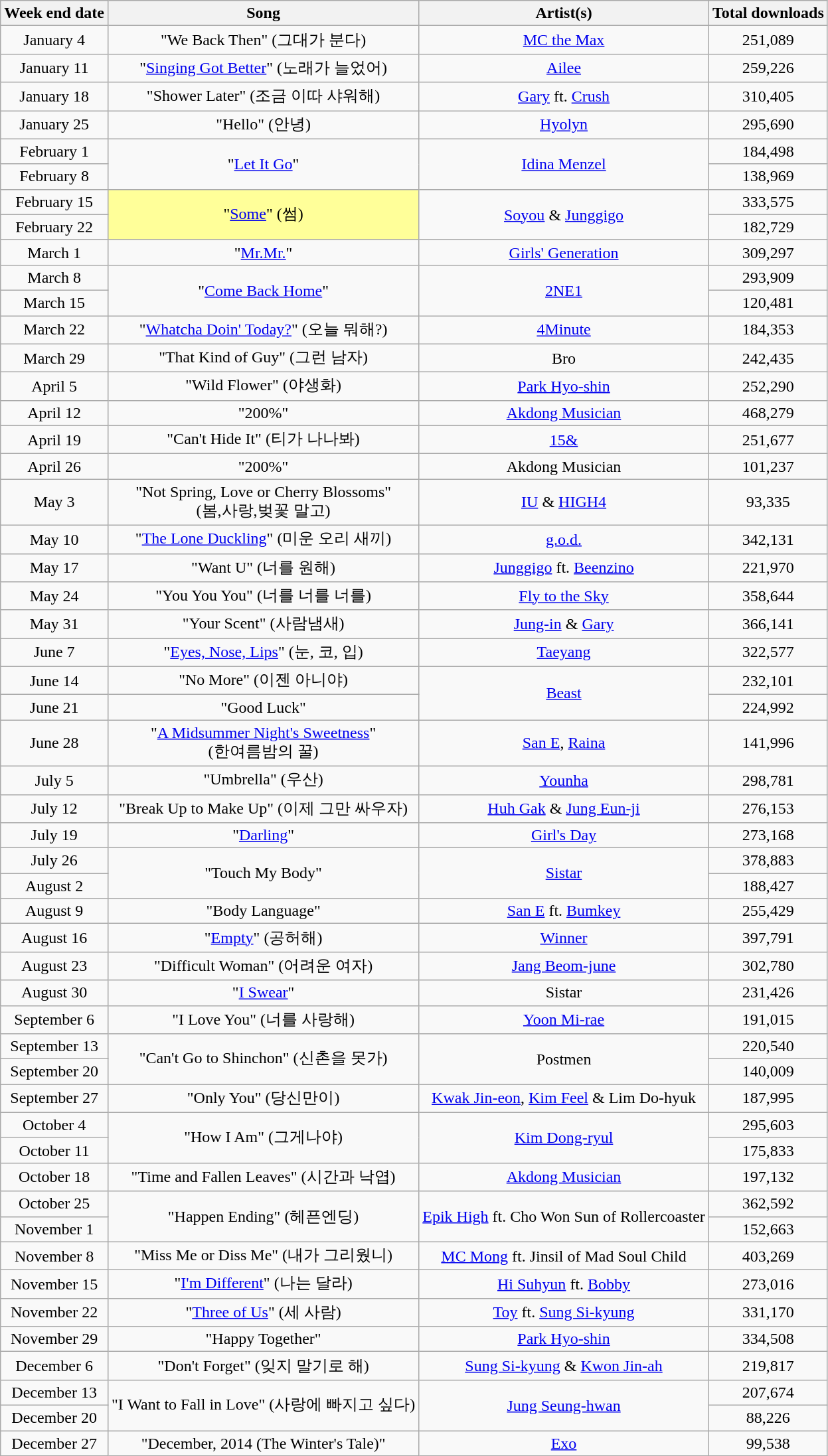<table class="wikitable sortable" style="text-align:center">
<tr>
<th>Week end date</th>
<th>Song</th>
<th>Artist(s)</th>
<th>Total downloads</th>
</tr>
<tr>
<td>January 4</td>
<td>"We Back Then" (그대가 분다)</td>
<td><a href='#'>MC the Max</a></td>
<td>251,089</td>
</tr>
<tr>
<td>January 11</td>
<td>"<a href='#'>Singing Got Better</a>" (노래가 늘었어)</td>
<td><a href='#'>Ailee</a></td>
<td>259,226</td>
</tr>
<tr>
<td>January 18</td>
<td>"Shower Later" (조금 이따 샤워해)</td>
<td><a href='#'>Gary</a> ft. <a href='#'>Crush</a></td>
<td>310,405</td>
</tr>
<tr>
<td>January 25</td>
<td>"Hello" (안녕)</td>
<td><a href='#'>Hyolyn</a></td>
<td>295,690</td>
</tr>
<tr>
<td>February 1</td>
<td rowspan="2">"<a href='#'>Let It Go</a>"</td>
<td rowspan="2"><a href='#'>Idina Menzel</a></td>
<td>184,498</td>
</tr>
<tr>
<td>February 8</td>
<td>138,969</td>
</tr>
<tr>
<td>February 15</td>
<td rowspan="2" bgcolor=#FFFF99>"<a href='#'>Some</a>" (썸) </td>
<td rowspan="2"><a href='#'>Soyou</a> & <a href='#'>Junggigo</a></td>
<td>333,575</td>
</tr>
<tr>
<td>February 22</td>
<td>182,729</td>
</tr>
<tr>
<td>March 1</td>
<td>"<a href='#'>Mr.Mr.</a>"</td>
<td><a href='#'>Girls' Generation</a></td>
<td>309,297</td>
</tr>
<tr>
<td>March 8</td>
<td rowspan="2">"<a href='#'>Come Back Home</a>"</td>
<td rowspan="2"><a href='#'>2NE1</a></td>
<td>293,909</td>
</tr>
<tr>
<td>March 15</td>
<td>120,481</td>
</tr>
<tr>
<td>March 22</td>
<td>"<a href='#'>Whatcha Doin' Today?</a>" (오늘 뭐해?)</td>
<td><a href='#'>4Minute</a></td>
<td>184,353</td>
</tr>
<tr>
<td>March 29</td>
<td>"That Kind of Guy" (그런 남자)</td>
<td>Bro</td>
<td>242,435</td>
</tr>
<tr>
<td>April 5</td>
<td>"Wild Flower" (야생화)</td>
<td><a href='#'>Park Hyo-shin</a></td>
<td>252,290</td>
</tr>
<tr>
<td>April 12</td>
<td>"200%"</td>
<td><a href='#'>Akdong Musician</a></td>
<td>468,279</td>
</tr>
<tr>
<td>April 19</td>
<td>"Can't Hide It" (티가 나나봐)</td>
<td><a href='#'>15&</a></td>
<td>251,677</td>
</tr>
<tr>
<td>April 26</td>
<td>"200%"</td>
<td>Akdong Musician</td>
<td>101,237</td>
</tr>
<tr>
<td>May 3</td>
<td>"Not Spring, Love or Cherry Blossoms"<br>(봄,사랑,벚꽃 말고)</td>
<td><a href='#'>IU</a> & <a href='#'>HIGH4</a></td>
<td>93,335</td>
</tr>
<tr>
<td>May 10</td>
<td>"<a href='#'>The Lone Duckling</a>" (미운 오리 새끼)</td>
<td><a href='#'>g.o.d.</a></td>
<td>342,131</td>
</tr>
<tr>
<td>May 17</td>
<td>"Want U" (너를 원해)</td>
<td><a href='#'>Junggigo</a> ft. <a href='#'>Beenzino</a></td>
<td>221,970</td>
</tr>
<tr>
<td>May 24</td>
<td>"You You You" (너를 너를 너를)</td>
<td><a href='#'>Fly to the Sky</a></td>
<td>358,644</td>
</tr>
<tr>
<td>May 31</td>
<td>"Your Scent" (사람냄새)</td>
<td><a href='#'>Jung-in</a> & <a href='#'>Gary</a></td>
<td>366,141</td>
</tr>
<tr>
<td>June 7</td>
<td>"<a href='#'>Eyes, Nose, Lips</a>" (눈, 코, 입)</td>
<td><a href='#'>Taeyang</a></td>
<td>322,577</td>
</tr>
<tr>
<td>June 14</td>
<td>"No More" (이젠 아니야)</td>
<td rowspan="2"><a href='#'>Beast</a></td>
<td>232,101</td>
</tr>
<tr>
<td>June 21</td>
<td>"Good Luck"</td>
<td>224,992</td>
</tr>
<tr>
<td>June 28</td>
<td>"<a href='#'>A Midsummer Night's Sweetness</a>"<br>(한여름밤의 꿀)</td>
<td><a href='#'>San E</a>, <a href='#'>Raina</a></td>
<td>141,996</td>
</tr>
<tr>
<td>July 5</td>
<td>"Umbrella" (우산)</td>
<td><a href='#'>Younha</a></td>
<td>298,781</td>
</tr>
<tr>
<td>July 12</td>
<td>"Break Up to Make Up" (이제 그만 싸우자)</td>
<td><a href='#'>Huh Gak</a> & <a href='#'>Jung Eun-ji</a></td>
<td>276,153</td>
</tr>
<tr>
<td>July 19</td>
<td>"<a href='#'>Darling</a>"</td>
<td><a href='#'>Girl's Day</a></td>
<td>273,168</td>
</tr>
<tr>
<td>July 26</td>
<td rowspan="2">"Touch My Body"</td>
<td rowspan="2"><a href='#'>Sistar</a></td>
<td>378,883</td>
</tr>
<tr>
<td>August 2</td>
<td>188,427</td>
</tr>
<tr>
<td>August 9</td>
<td>"Body Language"</td>
<td><a href='#'>San E</a> ft. <a href='#'>Bumkey</a></td>
<td>255,429</td>
</tr>
<tr>
<td>August 16</td>
<td>"<a href='#'>Empty</a>" (공허해)</td>
<td><a href='#'>Winner</a></td>
<td>397,791</td>
</tr>
<tr>
<td>August 23</td>
<td>"Difficult Woman" (어려운 여자)</td>
<td><a href='#'>Jang Beom-june</a></td>
<td>302,780</td>
</tr>
<tr>
<td>August 30</td>
<td>"<a href='#'>I Swear</a>"</td>
<td>Sistar</td>
<td>231,426</td>
</tr>
<tr>
<td>September 6</td>
<td>"I Love You" (너를 사랑해)</td>
<td><a href='#'>Yoon Mi-rae</a></td>
<td>191,015</td>
</tr>
<tr>
<td>September 13</td>
<td rowspan="2">"Can't Go to Shinchon" (신촌을 못가)</td>
<td rowspan="2">Postmen</td>
<td>220,540</td>
</tr>
<tr>
<td>September 20</td>
<td>140,009</td>
</tr>
<tr>
<td>September 27</td>
<td>"Only You" (당신만이)</td>
<td><a href='#'>Kwak Jin-eon</a>, <a href='#'>Kim Feel</a> & Lim Do-hyuk</td>
<td>187,995</td>
</tr>
<tr>
<td>October 4</td>
<td rowspan="2">"How I Am" (그게나야)</td>
<td rowspan="2"><a href='#'>Kim Dong-ryul</a></td>
<td>295,603</td>
</tr>
<tr>
<td>October 11</td>
<td>175,833</td>
</tr>
<tr>
<td>October 18</td>
<td>"Time and Fallen Leaves" (시간과 낙엽)</td>
<td><a href='#'>Akdong Musician</a></td>
<td>197,132</td>
</tr>
<tr>
<td>October 25</td>
<td rowspan="2">"Happen Ending" (헤픈엔딩)</td>
<td rowspan="2"><a href='#'>Epik High</a> ft. Cho Won Sun of Rollercoaster</td>
<td>362,592</td>
</tr>
<tr>
<td>November 1</td>
<td>152,663</td>
</tr>
<tr>
<td>November 8</td>
<td>"Miss Me or Diss Me" (내가 그리웠니)</td>
<td><a href='#'>MC Mong</a> ft. Jinsil of Mad Soul Child</td>
<td>403,269</td>
</tr>
<tr>
<td>November 15</td>
<td>"<a href='#'>I'm Different</a>" (나는 달라)</td>
<td><a href='#'>Hi Suhyun</a> ft. <a href='#'>Bobby</a></td>
<td>273,016</td>
</tr>
<tr>
<td>November 22</td>
<td>"<a href='#'>Three of Us</a>" (세 사람)</td>
<td><a href='#'>Toy</a> ft. <a href='#'>Sung Si-kyung</a></td>
<td>331,170</td>
</tr>
<tr>
<td>November 29</td>
<td>"Happy Together"</td>
<td><a href='#'>Park Hyo-shin</a></td>
<td>334,508</td>
</tr>
<tr>
<td>December 6</td>
<td>"Don't Forget" (잊지 말기로 해)</td>
<td><a href='#'>Sung Si-kyung</a> & <a href='#'>Kwon Jin-ah</a></td>
<td>219,817</td>
</tr>
<tr>
<td>December 13</td>
<td rowspan="2">"I Want to Fall in Love" (사랑에 빠지고 싶다)</td>
<td rowspan="2"><a href='#'>Jung Seung-hwan</a></td>
<td>207,674</td>
</tr>
<tr>
<td>December 20</td>
<td>88,226</td>
</tr>
<tr>
<td>December 27</td>
<td>"December, 2014 (The Winter's Tale)"</td>
<td><a href='#'>Exo</a></td>
<td>99,538</td>
</tr>
</table>
